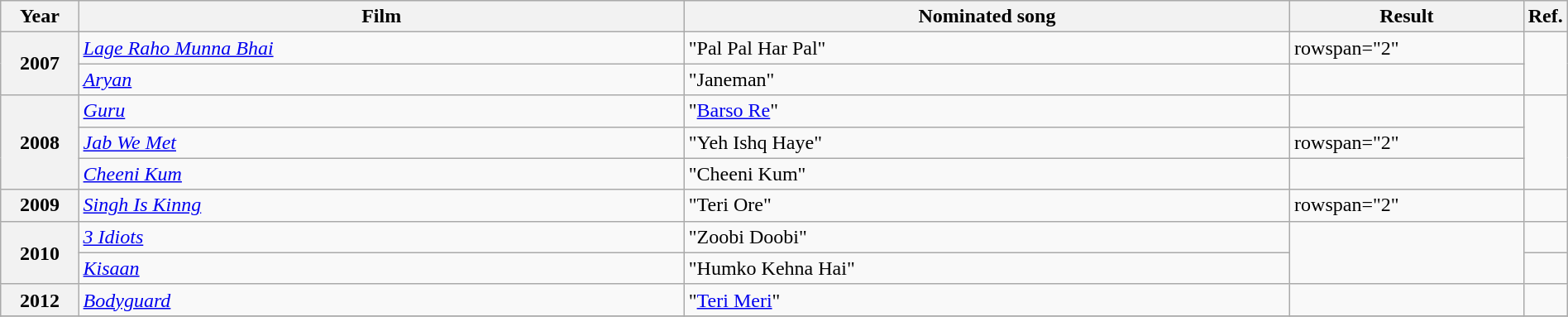<table class="wikitable plainrowheaders" width="100%" textcolor:#000;">
<tr>
<th scope="col" width=5%><strong>Year</strong></th>
<th scope="col" width=39%><strong>Film</strong></th>
<th scope="col" width=39%><strong>Nominated song</strong></th>
<th scope="col" width=15%><strong>Result</strong></th>
<th scope="col" width=2%><strong>Ref.</strong></th>
</tr>
<tr>
<th scope="row" rowspan="2">2007</th>
<td><em><a href='#'>Lage Raho Munna Bhai</a></em></td>
<td>"Pal Pal Har Pal"</td>
<td>rowspan="2" </td>
<td rowspan="2"></td>
</tr>
<tr>
<td><a href='#'><em>Aryan</em></a></td>
<td>"Janeman"</td>
</tr>
<tr>
<th scope="row" rowspan="3">2008</th>
<td><a href='#'><em>Guru</em></a></td>
<td>"<a href='#'>Barso Re</a>"</td>
<td></td>
<td rowspan="3"></td>
</tr>
<tr>
<td><em><a href='#'>Jab We Met</a></em></td>
<td>"Yeh Ishq Haye"</td>
<td>rowspan="2" </td>
</tr>
<tr>
<td><em><a href='#'>Cheeni Kum</a></em></td>
<td>"Cheeni Kum"</td>
</tr>
<tr>
<th scope="row">2009</th>
<td><em><a href='#'>Singh Is Kinng</a></em></td>
<td>"Teri Ore"</td>
<td>rowspan="2" </td>
<td></td>
</tr>
<tr>
<th scope="row" rowspan="2">2010</th>
<td><em><a href='#'>3 Idiots</a></em></td>
<td>"Zoobi Doobi"</td>
<td rowspan="2"></td>
</tr>
<tr>
<td><em><a href='#'>Kisaan</a></em></td>
<td>"Humko Kehna Hai"</td>
<td></td>
</tr>
<tr>
<th scope="row">2012</th>
<td><a href='#'><em>Bodyguard</em></a></td>
<td>"<a href='#'>Teri Meri</a>"</td>
<td></td>
<td></td>
</tr>
<tr>
</tr>
</table>
